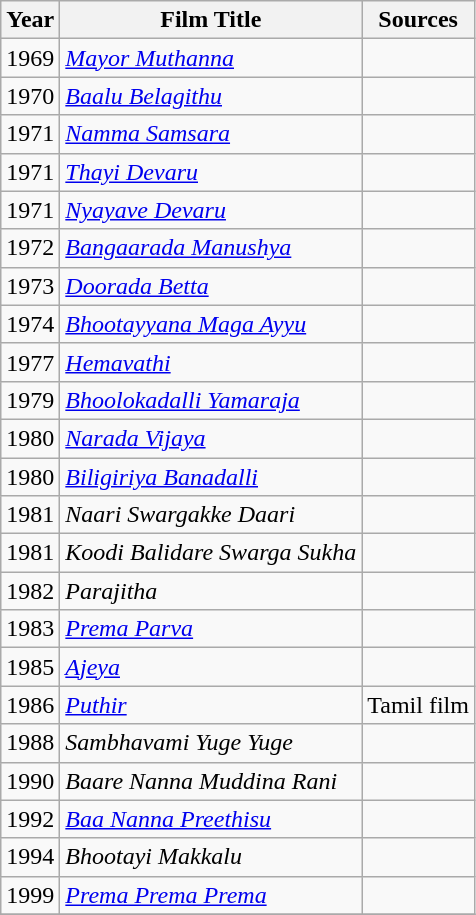<table class="wikitable sortable">
<tr>
<th>Year</th>
<th>Film Title</th>
<th>Sources</th>
</tr>
<tr>
<td>1969</td>
<td><em><a href='#'>Mayor Muthanna</a></em></td>
<td></td>
</tr>
<tr>
<td>1970</td>
<td><em><a href='#'>Baalu Belagithu</a></em></td>
<td></td>
</tr>
<tr>
<td>1971</td>
<td><em><a href='#'>Namma Samsara</a></em></td>
<td></td>
</tr>
<tr>
<td>1971</td>
<td><em><a href='#'>Thayi Devaru</a></em></td>
<td></td>
</tr>
<tr>
<td>1971</td>
<td><em><a href='#'>Nyayave Devaru</a></em></td>
<td></td>
</tr>
<tr>
<td>1972</td>
<td><em><a href='#'>Bangaarada Manushya</a></em></td>
<td></td>
</tr>
<tr>
<td>1973</td>
<td><em><a href='#'>Doorada Betta</a></em></td>
<td></td>
</tr>
<tr>
<td>1974</td>
<td><em><a href='#'>Bhootayyana Maga Ayyu</a></em></td>
<td></td>
</tr>
<tr>
<td>1977</td>
<td><em><a href='#'>Hemavathi</a></em></td>
<td></td>
</tr>
<tr>
<td>1979</td>
<td><em><a href='#'>Bhoolokadalli Yamaraja</a></em></td>
<td></td>
</tr>
<tr>
<td>1980</td>
<td><em><a href='#'>Narada Vijaya</a></em></td>
<td></td>
</tr>
<tr>
<td>1980</td>
<td><em><a href='#'>Biligiriya Banadalli</a></em></td>
<td></td>
</tr>
<tr>
<td>1981</td>
<td><em>Naari Swargakke Daari</em></td>
<td></td>
</tr>
<tr>
<td>1981</td>
<td><em>Koodi Balidare Swarga Sukha</em></td>
<td></td>
</tr>
<tr>
<td>1982</td>
<td><em>Parajitha</em></td>
<td></td>
</tr>
<tr>
<td>1983</td>
<td><em><a href='#'>Prema Parva</a></em></td>
<td></td>
</tr>
<tr>
<td>1985</td>
<td><em><a href='#'>Ajeya</a></em></td>
<td></td>
</tr>
<tr>
<td>1986</td>
<td><em><a href='#'>Puthir</a></em></td>
<td>Tamil film</td>
</tr>
<tr>
<td>1988</td>
<td><em>Sambhavami Yuge Yuge</em></td>
<td></td>
</tr>
<tr>
<td>1990</td>
<td><em>Baare Nanna Muddina Rani</em></td>
<td></td>
</tr>
<tr>
<td>1992</td>
<td><em><a href='#'>Baa Nanna Preethisu</a></em></td>
<td></td>
</tr>
<tr>
<td>1994</td>
<td><em>Bhootayi Makkalu</em></td>
<td></td>
</tr>
<tr>
<td>1999</td>
<td><em><a href='#'>Prema Prema Prema</a></em></td>
<td></td>
</tr>
<tr>
</tr>
</table>
